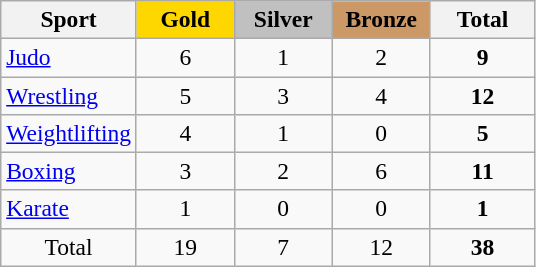<table class="wikitable" style="text-align:center; font-size:98%;">
<tr>
<th>Sport</th>
<td style="background:gold; width:3.7em; font-weight:bold;">Gold</td>
<td style="background:silver; width:3.7em; font-weight:bold;">Silver</td>
<td style="background:#c96; width:3.7em; font-weight:bold;">Bronze</td>
<th style="width:4em; font-weight:bold;">Total</th>
</tr>
<tr>
<td align=left><a href='#'>Judo</a></td>
<td>6</td>
<td>1</td>
<td>2</td>
<td><strong>9</strong></td>
</tr>
<tr>
<td align=left><a href='#'>Wrestling</a></td>
<td>5</td>
<td>3</td>
<td>4</td>
<td><strong>12</strong></td>
</tr>
<tr>
<td align=left><a href='#'>Weightlifting</a></td>
<td>4</td>
<td>1</td>
<td>0</td>
<td><strong>5</strong></td>
</tr>
<tr>
<td align=left><a href='#'>Boxing</a></td>
<td>3</td>
<td>2</td>
<td>6</td>
<td><strong>11</strong></td>
</tr>
<tr>
<td align=left><a href='#'>Karate</a></td>
<td>1</td>
<td>0</td>
<td>0</td>
<td><strong>1</strong></td>
</tr>
<tr>
<td align=center>Total</td>
<td>19</td>
<td>7</td>
<td>12</td>
<td><strong>38</strong></td>
</tr>
</table>
